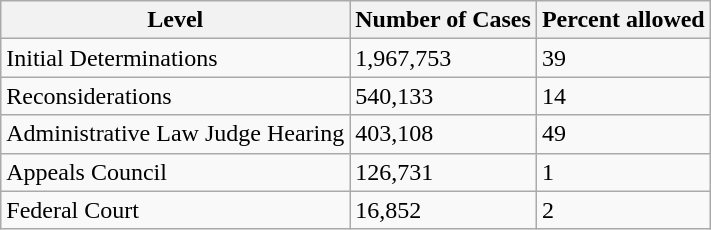<table class="wikitable">
<tr>
<th>Level</th>
<th>Number of Cases</th>
<th>Percent allowed</th>
</tr>
<tr>
<td>Initial Determinations</td>
<td>1,967,753</td>
<td>39</td>
</tr>
<tr>
<td>Reconsiderations</td>
<td>540,133</td>
<td>14</td>
</tr>
<tr>
<td>Administrative Law Judge Hearing</td>
<td>403,108</td>
<td>49</td>
</tr>
<tr>
<td>Appeals Council</td>
<td>126,731</td>
<td>1</td>
</tr>
<tr>
<td>Federal Court</td>
<td>16,852</td>
<td>2</td>
</tr>
</table>
